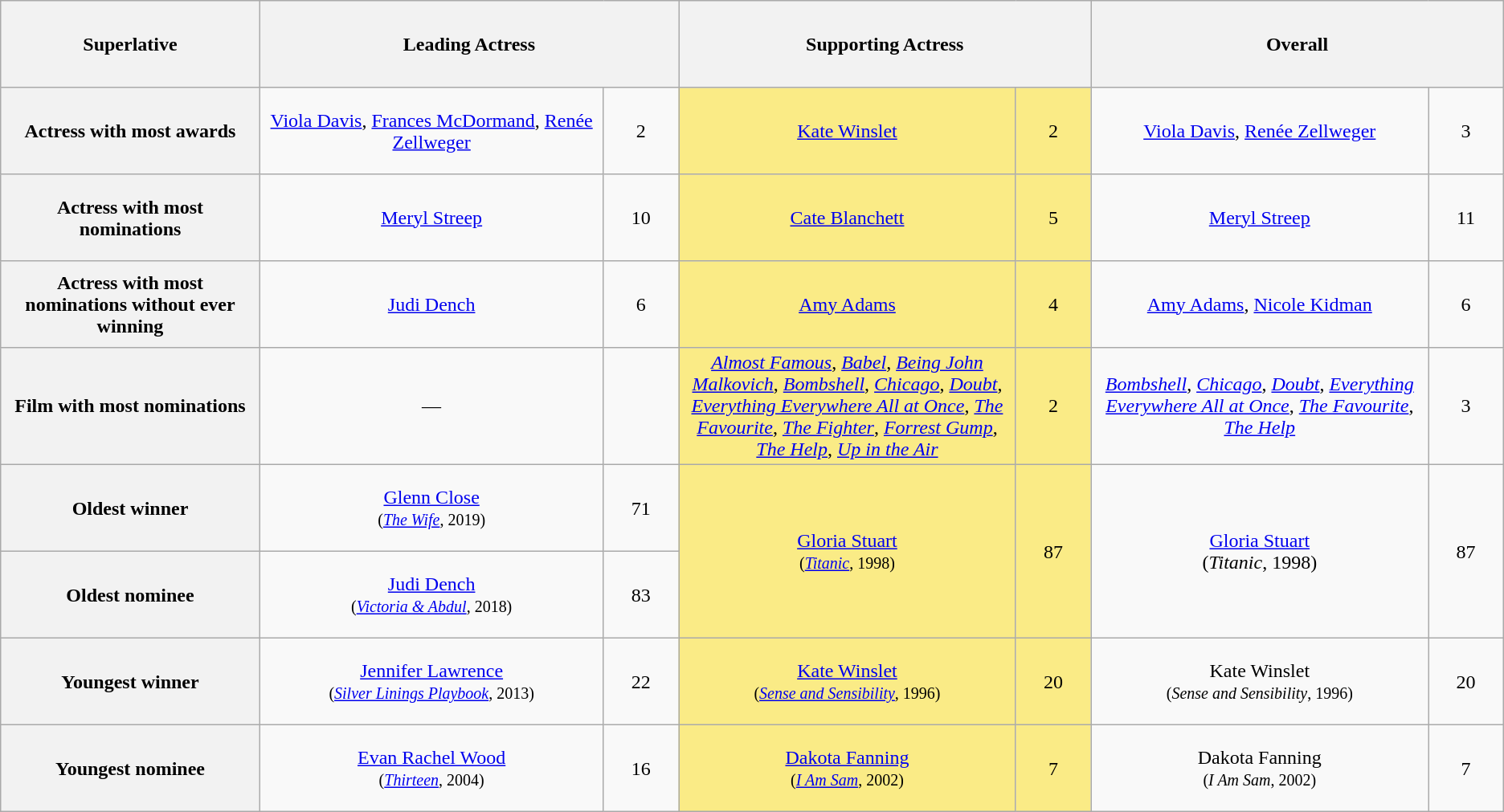<table class="wikitable" style="text-align: center">
<tr style="height:4.5em;">
<th width="350">Superlative</th>
<th colspan="2" width="600">Leading Actress</th>
<th colspan="2" width="600">Supporting Actress</th>
<th colspan="2" width="600">Overall</th>
</tr>
<tr style="height:4.5em;">
<th width="350">Actress with most awards</th>
<td width="500"><a href='#'>Viola Davis</a>, <a href='#'>Frances McDormand</a>, <a href='#'>Renée Zellweger</a></td>
<td width="100">2</td>
<td width="500" style="background:#FAEB86;"><a href='#'>Kate Winslet</a></td>
<td width="100" style="background:#FAEB86;">2</td>
<td width="500"><a href='#'>Viola Davis</a>, <a href='#'>Renée Zellweger</a></td>
<td width="100">3</td>
</tr>
<tr style="height:4.5em;">
<th>Actress with most nominations</th>
<td><a href='#'>Meryl Streep</a></td>
<td>10</td>
<td style="background:#FAEB86;"><a href='#'>Cate Blanchett</a></td>
<td style="background:#FAEB86;">5</td>
<td><a href='#'>Meryl Streep</a></td>
<td>11</td>
</tr>
<tr style="height:4.5em;">
<th>Actress with most nominations without ever winning</th>
<td><a href='#'>Judi Dench</a></td>
<td>6</td>
<td style="background:#FAEB86;"><a href='#'>Amy Adams</a></td>
<td style="background:#FAEB86;">4</td>
<td><a href='#'>Amy Adams</a>, <a href='#'>Nicole Kidman</a></td>
<td>6</td>
</tr>
<tr style="height:4.5em;">
<th>Film with most nominations</th>
<td>—</td>
<td></td>
<td style="background:#FAEB86;"><em><a href='#'>Almost Famous</a></em>, <em><a href='#'>Babel</a></em>, <em><a href='#'>Being John Malkovich</a></em>, <em><a href='#'>Bombshell</a></em>, <em><a href='#'>Chicago</a></em>, <em><a href='#'>Doubt</a></em>, <em><a href='#'>Everything Everywhere All at Once</a></em>, <em><a href='#'>The Favourite</a></em>, <em><a href='#'>The Fighter</a></em>, <em><a href='#'>Forrest Gump</a></em>, <em><a href='#'>The Help</a></em>, <em><a href='#'>Up in the Air</a></em></td>
<td style="background:#FAEB86;">2</td>
<td><em><a href='#'>Bombshell</a></em>, <em><a href='#'>Chicago</a></em>, <em><a href='#'>Doubt</a></em>, <em><a href='#'>Everything Everywhere All at Once</a></em>, <em><a href='#'>The Favourite</a></em>, <em><a href='#'>The Help</a></em></td>
<td>3</td>
</tr>
<tr style="height:4.5em;">
<th>Oldest winner</th>
<td><a href='#'>Glenn Close</a> <br> <small>(<em><a href='#'>The Wife</a></em>, 2019)</small></td>
<td>71</td>
<td style="background:#FAEB86;" rowspan="2"><a href='#'>Gloria Stuart</a><br> <small>(<em><a href='#'>Titanic</a></em>, 1998)</small></td>
<td style="background:#FAEB86;" rowspan="2">87</td>
<td rowspan="2"><a href='#'>Gloria Stuart</a><br>(<em>Titanic</em>, 1998)</td>
<td rowspan="2">87</td>
</tr>
<tr style="height:4.5em;">
<th>Oldest nominee</th>
<td><a href='#'>Judi Dench</a> <br> <small>(<em><a href='#'>Victoria & Abdul</a></em>, 2018)</small></td>
<td>83</td>
</tr>
<tr style="height:4.5em;">
<th>Youngest winner</th>
<td><a href='#'>Jennifer Lawrence</a> <br> <small>(<em><a href='#'>Silver Linings Playbook</a></em>, 2013)</small></td>
<td>22</td>
<td style="background:#FAEB86;"><a href='#'>Kate Winslet</a> <br> <small>(<em><a href='#'>Sense and Sensibility</a></em>, 1996)</small></td>
<td style="background:#FAEB86;">20</td>
<td>Kate Winslet <br> <small>(<em>Sense and Sensibility</em>, 1996)</small></td>
<td>20</td>
</tr>
<tr style="height:4.5em;">
<th>Youngest nominee</th>
<td><a href='#'>Evan Rachel Wood</a> <br> <small>(<em><a href='#'>Thirteen</a></em>, 2004)</small></td>
<td>16</td>
<td style="background:#FAEB86;"><a href='#'>Dakota Fanning</a> <br> <small>(<em><a href='#'>I Am Sam</a></em>, 2002)</small></td>
<td style="background:#FAEB86;">7</td>
<td>Dakota Fanning <br> <small>(<em>I Am Sam</em>, 2002)</small></td>
<td>7</td>
</tr>
</table>
